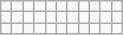<table class="wikitable">
<tr>
<td></td>
<td></td>
<td></td>
<td></td>
<td></td>
<td></td>
<td></td>
<td></td>
<td></td>
<td></td>
<td></td>
</tr>
<tr>
<td></td>
<td></td>
<td></td>
<td></td>
<td></td>
<td></td>
<td></td>
<td></td>
<td></td>
<td></td>
<td></td>
</tr>
<tr>
<td></td>
<td></td>
<td></td>
<td></td>
<td></td>
<td></td>
<td></td>
<td></td>
<td></td>
<td></td>
<td></td>
</tr>
</table>
